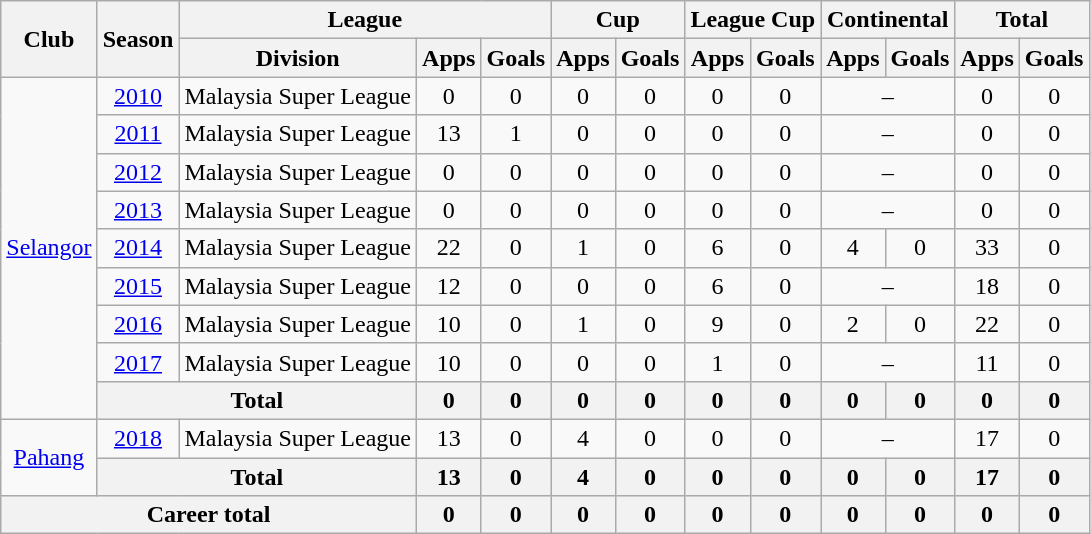<table class=wikitable style="text-align: center">
<tr>
<th rowspan=2>Club</th>
<th rowspan=2>Season</th>
<th colspan=3>League</th>
<th colspan=2>Cup</th>
<th colspan=2>League Cup</th>
<th colspan=2>Continental</th>
<th colspan=2>Total</th>
</tr>
<tr>
<th>Division</th>
<th>Apps</th>
<th>Goals</th>
<th>Apps</th>
<th>Goals</th>
<th>Apps</th>
<th>Goals</th>
<th>Apps</th>
<th>Goals</th>
<th>Apps</th>
<th>Goals</th>
</tr>
<tr>
<td rowspan="9"><a href='#'>Selangor</a></td>
<td><a href='#'>2010</a></td>
<td>Malaysia Super League</td>
<td>0</td>
<td>0</td>
<td>0</td>
<td>0</td>
<td>0</td>
<td>0</td>
<td colspan=2>–</td>
<td>0</td>
<td>0</td>
</tr>
<tr>
<td><a href='#'>2011</a></td>
<td>Malaysia Super League</td>
<td>13</td>
<td>1</td>
<td>0</td>
<td>0</td>
<td>0</td>
<td>0</td>
<td colspan=2>–</td>
<td>0</td>
<td>0</td>
</tr>
<tr>
<td><a href='#'>2012</a></td>
<td>Malaysia Super League</td>
<td>0</td>
<td>0</td>
<td>0</td>
<td>0</td>
<td>0</td>
<td>0</td>
<td colspan=2>–</td>
<td>0</td>
<td>0</td>
</tr>
<tr>
<td><a href='#'>2013</a></td>
<td>Malaysia Super League</td>
<td>0</td>
<td>0</td>
<td>0</td>
<td>0</td>
<td>0</td>
<td>0</td>
<td colspan=2>–</td>
<td>0</td>
<td>0</td>
</tr>
<tr>
<td><a href='#'>2014</a></td>
<td>Malaysia Super League</td>
<td>22</td>
<td>0</td>
<td>1</td>
<td>0</td>
<td>6</td>
<td>0</td>
<td>4</td>
<td>0</td>
<td>33</td>
<td>0</td>
</tr>
<tr>
<td><a href='#'>2015</a></td>
<td>Malaysia Super League</td>
<td>12</td>
<td>0</td>
<td>0</td>
<td>0</td>
<td>6</td>
<td>0</td>
<td colspan=2>–</td>
<td>18</td>
<td>0</td>
</tr>
<tr>
<td><a href='#'>2016</a></td>
<td>Malaysia Super League</td>
<td>10</td>
<td>0</td>
<td>1</td>
<td>0</td>
<td>9</td>
<td>0</td>
<td>2</td>
<td>0</td>
<td>22</td>
<td>0</td>
</tr>
<tr>
<td><a href='#'>2017</a></td>
<td>Malaysia Super League</td>
<td>10</td>
<td>0</td>
<td>0</td>
<td>0</td>
<td>1</td>
<td>0</td>
<td colspan=2>–</td>
<td>11</td>
<td>0</td>
</tr>
<tr>
<th colspan=2>Total</th>
<th>0</th>
<th>0</th>
<th>0</th>
<th>0</th>
<th>0</th>
<th>0</th>
<th>0</th>
<th>0</th>
<th>0</th>
<th>0</th>
</tr>
<tr>
<td rowspan="2"><a href='#'>Pahang</a></td>
<td><a href='#'>2018</a></td>
<td>Malaysia Super League</td>
<td>13</td>
<td>0</td>
<td>4</td>
<td>0</td>
<td>0</td>
<td>0</td>
<td colspan=2>–</td>
<td>17</td>
<td>0</td>
</tr>
<tr>
<th colspan=2>Total</th>
<th>13</th>
<th>0</th>
<th>4</th>
<th>0</th>
<th>0</th>
<th>0</th>
<th>0</th>
<th>0</th>
<th>17</th>
<th>0</th>
</tr>
<tr>
<th colspan=3>Career total</th>
<th>0</th>
<th>0</th>
<th>0</th>
<th>0</th>
<th>0</th>
<th>0</th>
<th>0</th>
<th>0</th>
<th>0</th>
<th>0</th>
</tr>
</table>
